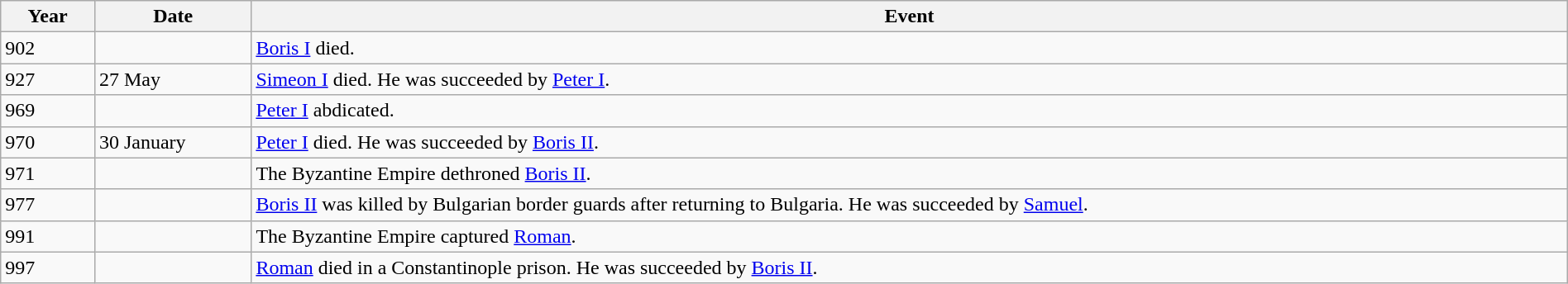<table class="wikitable" width="100%">
<tr>
<th style="width:6%">Year</th>
<th style="width:10%">Date</th>
<th>Event</th>
</tr>
<tr>
<td>902</td>
<td></td>
<td><a href='#'>Boris I</a> died.</td>
</tr>
<tr>
<td>927</td>
<td>27 May</td>
<td><a href='#'>Simeon I</a> died. He was succeeded by <a href='#'>Peter I</a>.</td>
</tr>
<tr>
<td>969</td>
<td></td>
<td><a href='#'>Peter I</a> abdicated.</td>
</tr>
<tr>
<td>970</td>
<td>30 January</td>
<td><a href='#'>Peter I</a> died. He was succeeded by <a href='#'>Boris II</a>.</td>
</tr>
<tr>
<td>971</td>
<td></td>
<td>The Byzantine Empire dethroned <a href='#'>Boris II</a>.</td>
</tr>
<tr>
<td>977</td>
<td></td>
<td><a href='#'>Boris II</a> was killed by Bulgarian border guards after returning to Bulgaria. He was succeeded by <a href='#'>Samuel</a>.</td>
</tr>
<tr>
<td>991</td>
<td></td>
<td>The Byzantine Empire captured <a href='#'>Roman</a>.</td>
</tr>
<tr>
<td>997</td>
<td></td>
<td><a href='#'>Roman</a> died in a Constantinople prison. He was succeeded by <a href='#'>Boris II</a>.</td>
</tr>
</table>
